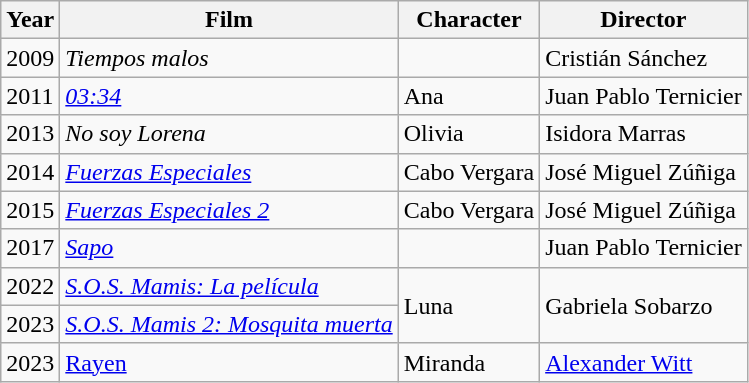<table class="wikitable">
<tr>
<th>Year</th>
<th>Film</th>
<th>Character</th>
<th>Director</th>
</tr>
<tr>
<td>2009</td>
<td><em>Tiempos malos</em></td>
<td></td>
<td>Cristián Sánchez</td>
</tr>
<tr>
<td>2011</td>
<td><em><a href='#'>03:34</a></em></td>
<td>Ana</td>
<td>Juan Pablo Ternicier</td>
</tr>
<tr>
<td>2013</td>
<td><em>No soy Lorena</em></td>
<td>Olivia</td>
<td>Isidora Marras</td>
</tr>
<tr>
<td>2014</td>
<td><em><a href='#'>Fuerzas Especiales</a></em></td>
<td>Cabo Vergara</td>
<td>José Miguel Zúñiga</td>
</tr>
<tr>
<td>2015</td>
<td><em><a href='#'>Fuerzas Especiales 2</a></em></td>
<td>Cabo Vergara</td>
<td>José Miguel Zúñiga</td>
</tr>
<tr>
<td>2017</td>
<td><em><a href='#'>Sapo</a></em></td>
<td></td>
<td>Juan Pablo Ternicier</td>
</tr>
<tr>
<td>2022</td>
<td><em><a href='#'>S.O.S. Mamis: La película</a></em></td>
<td rowspan="2">Luna</td>
<td rowspan="2">Gabriela Sobarzo</td>
</tr>
<tr>
<td>2023</td>
<td><em><a href='#'>S.O.S. Mamis 2: Mosquita muerta</a></em></td>
</tr>
<tr>
<td>2023</td>
<td><a href='#'>Rayen</a></td>
<td>Miranda</td>
<td><a href='#'>Alexander Witt</a></td>
</tr>
</table>
